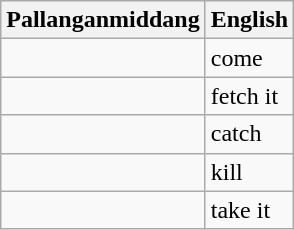<table class="wikitable">
<tr>
<th>Pallanganmiddang</th>
<th>English</th>
</tr>
<tr>
<td></td>
<td>come</td>
</tr>
<tr>
<td></td>
<td>fetch it</td>
</tr>
<tr>
<td></td>
<td>catch</td>
</tr>
<tr>
<td></td>
<td>kill</td>
</tr>
<tr>
<td></td>
<td>take it</td>
</tr>
</table>
